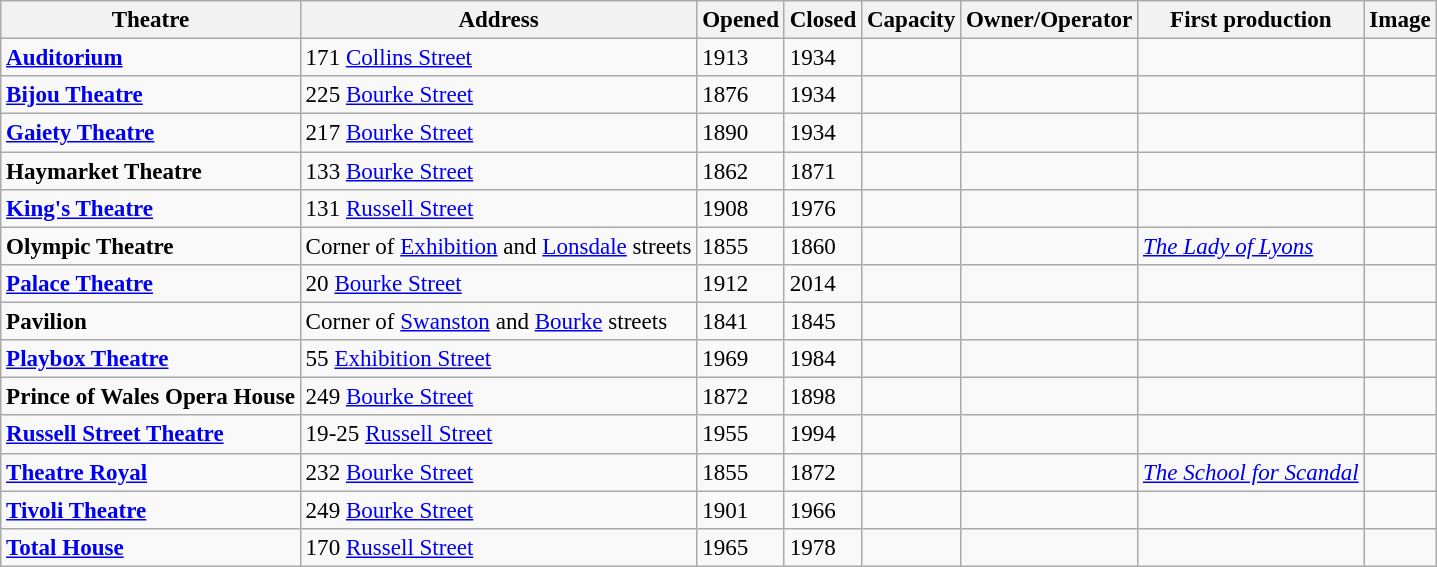<table class="sortable wikitable" style="font-size:96%;">
<tr>
<th>Theatre</th>
<th>Address</th>
<th>Opened</th>
<th>Closed</th>
<th>Capacity</th>
<th>Owner/Operator</th>
<th>First production</th>
<th>Image</th>
</tr>
<tr>
<td><strong><a href='#'>Auditorium</a></strong></td>
<td>171 <a href='#'>Collins Street</a></td>
<td>1913</td>
<td>1934</td>
<td></td>
<td></td>
<td></td>
<td></td>
</tr>
<tr>
<td><strong><a href='#'>Bijou Theatre</a></strong></td>
<td>225 <a href='#'>Bourke Street</a></td>
<td>1876</td>
<td>1934</td>
<td></td>
<td></td>
<td></td>
<td></td>
</tr>
<tr>
<td><strong><a href='#'>Gaiety Theatre</a></strong></td>
<td>217 <a href='#'>Bourke Street</a></td>
<td>1890</td>
<td>1934</td>
<td></td>
<td></td>
<td></td>
<td></td>
</tr>
<tr>
<td><strong>Haymarket Theatre</strong></td>
<td>133 <a href='#'>Bourke Street</a></td>
<td>1862</td>
<td>1871</td>
<td></td>
<td></td>
<td></td>
<td></td>
</tr>
<tr>
<td><strong><a href='#'>King's Theatre</a></strong></td>
<td>131 <a href='#'>Russell Street</a></td>
<td>1908</td>
<td>1976</td>
<td></td>
<td></td>
<td></td>
<td></td>
</tr>
<tr>
<td><strong>Olympic Theatre</strong></td>
<td>Corner of <a href='#'>Exhibition</a> and <a href='#'>Lonsdale</a> streets</td>
<td>1855</td>
<td>1860</td>
<td></td>
<td></td>
<td><em><a href='#'>The Lady of Lyons</a></em></td>
<td></td>
</tr>
<tr>
<td><strong><a href='#'>Palace Theatre</a></strong></td>
<td>20 <a href='#'>Bourke Street</a></td>
<td>1912</td>
<td>2014</td>
<td></td>
<td></td>
<td></td>
<td></td>
</tr>
<tr>
<td><strong>Pavilion</strong></td>
<td>Corner of <a href='#'>Swanston</a> and <a href='#'>Bourke</a> streets</td>
<td>1841</td>
<td>1845</td>
<td></td>
<td></td>
<td></td>
<td></td>
</tr>
<tr>
<td><strong><a href='#'>Playbox Theatre</a></strong></td>
<td>55 <a href='#'>Exhibition Street</a></td>
<td>1969</td>
<td>1984</td>
<td></td>
<td></td>
<td></td>
<td></td>
</tr>
<tr>
<td><strong>Prince of Wales Opera House</strong></td>
<td>249 <a href='#'>Bourke Street</a></td>
<td>1872</td>
<td>1898</td>
<td></td>
<td></td>
<td></td>
<td></td>
</tr>
<tr>
<td><strong><a href='#'>Russell Street Theatre</a></strong></td>
<td>19-25 <a href='#'>Russell Street</a></td>
<td>1955</td>
<td>1994</td>
<td></td>
<td></td>
<td></td>
<td></td>
</tr>
<tr>
<td><strong><a href='#'>Theatre Royal</a></strong></td>
<td>232 <a href='#'>Bourke Street</a></td>
<td>1855</td>
<td>1872</td>
<td></td>
<td></td>
<td><em><a href='#'>The School for Scandal</a></em></td>
<td></td>
</tr>
<tr>
<td><strong><a href='#'>Tivoli Theatre</a></strong></td>
<td>249 <a href='#'>Bourke Street</a></td>
<td>1901</td>
<td>1966</td>
<td></td>
<td></td>
<td></td>
<td></td>
</tr>
<tr>
<td><strong><a href='#'>Total House</a></strong></td>
<td>170 <a href='#'>Russell Street</a></td>
<td>1965</td>
<td>1978</td>
<td></td>
<td></td>
<td></td>
<td></td>
</tr>
</table>
